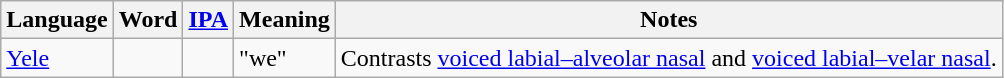<table class="wikitable">
<tr>
<th>Language</th>
<th>Word</th>
<th><a href='#'>IPA</a></th>
<th>Meaning</th>
<th>Notes</th>
</tr>
<tr>
<td rowspan=2><a href='#'>Yele</a></td>
<td></td>
<td></td>
<td>"we"</td>
<td>Contrasts <a href='#'>voiced labial–alveolar nasal</a> and <a href='#'>voiced labial–velar nasal</a>.</td>
</tr>
</table>
